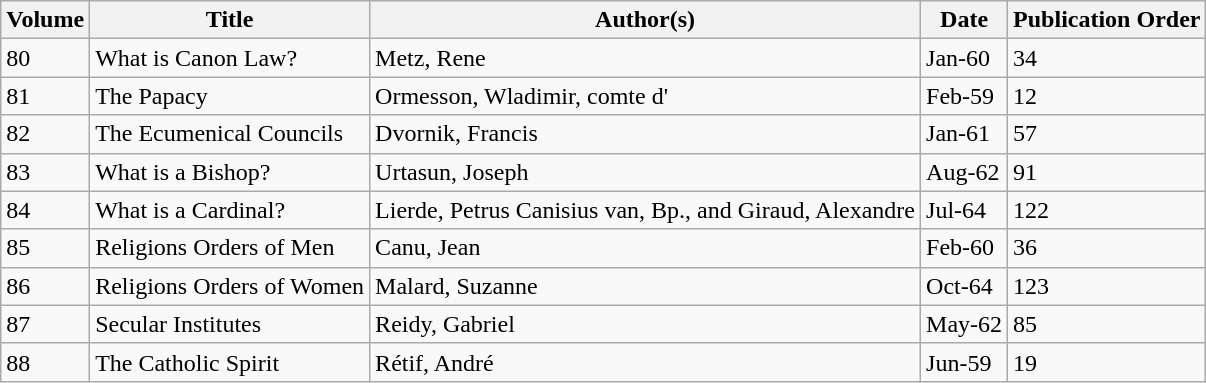<table class="wikitable">
<tr>
<th>Volume</th>
<th>Title</th>
<th>Author(s)</th>
<th>Date</th>
<th>Publication Order</th>
</tr>
<tr>
<td>80</td>
<td>What is Canon Law?</td>
<td>Metz, Rene</td>
<td>Jan-60</td>
<td>34</td>
</tr>
<tr>
<td>81</td>
<td>The Papacy</td>
<td>Ormesson, Wladimir, comte d'</td>
<td>Feb-59</td>
<td>12</td>
</tr>
<tr>
<td>82</td>
<td>The Ecumenical Councils</td>
<td>Dvornik, Francis</td>
<td>Jan-61</td>
<td>57</td>
</tr>
<tr>
<td>83</td>
<td>What is a Bishop?</td>
<td>Urtasun, Joseph</td>
<td>Aug-62</td>
<td>91</td>
</tr>
<tr>
<td>84</td>
<td>What is a Cardinal?</td>
<td>Lierde, Petrus Canisius van, Bp.,  and Giraud, Alexandre</td>
<td>Jul-64</td>
<td>122</td>
</tr>
<tr>
<td>85</td>
<td>Religions Orders of Men</td>
<td>Canu, Jean</td>
<td>Feb-60</td>
<td>36</td>
</tr>
<tr>
<td>86</td>
<td>Religions Orders of Women</td>
<td>Malard, Suzanne</td>
<td>Oct-64</td>
<td>123</td>
</tr>
<tr>
<td>87</td>
<td>Secular Institutes</td>
<td>Reidy, Gabriel</td>
<td>May-62</td>
<td>85</td>
</tr>
<tr>
<td>88</td>
<td>The Catholic Spirit</td>
<td>Rétif, André</td>
<td>Jun-59</td>
<td>19</td>
</tr>
</table>
